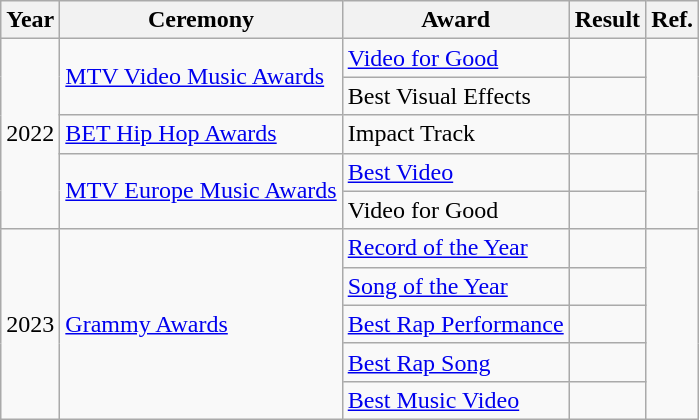<table class="wikitable plainrowheaders">
<tr>
<th scope="col">Year</th>
<th scope="col">Ceremony</th>
<th scope="col">Award</th>
<th scope="col">Result</th>
<th scope="col">Ref.</th>
</tr>
<tr>
<td rowspan="5">2022</td>
<td rowspan="2"><a href='#'>MTV Video Music Awards</a></td>
<td><a href='#'>Video for Good</a></td>
<td></td>
<td rowspan="2" style="text-align:center;"></td>
</tr>
<tr>
<td>Best Visual Effects</td>
<td></td>
</tr>
<tr>
<td><a href='#'>BET Hip Hop Awards</a></td>
<td>Impact Track</td>
<td></td>
<td style="text-align:center"></td>
</tr>
<tr>
<td rowspan="2"><a href='#'>MTV Europe Music Awards</a></td>
<td><a href='#'>Best Video</a></td>
<td></td>
<td rowspan="2" style="text-align:center"></td>
</tr>
<tr>
<td>Video for Good</td>
<td></td>
</tr>
<tr>
<td rowspan="5">2023</td>
<td rowspan="5"><a href='#'>Grammy Awards</a></td>
<td><a href='#'>Record of the Year</a></td>
<td></td>
<td rowspan="5" style="text-align:center"></td>
</tr>
<tr>
<td><a href='#'>Song of the Year</a></td>
<td></td>
</tr>
<tr>
<td><a href='#'>Best Rap Performance</a></td>
<td></td>
</tr>
<tr>
<td><a href='#'>Best Rap Song</a></td>
<td></td>
</tr>
<tr>
<td><a href='#'>Best Music Video</a></td>
<td></td>
</tr>
</table>
